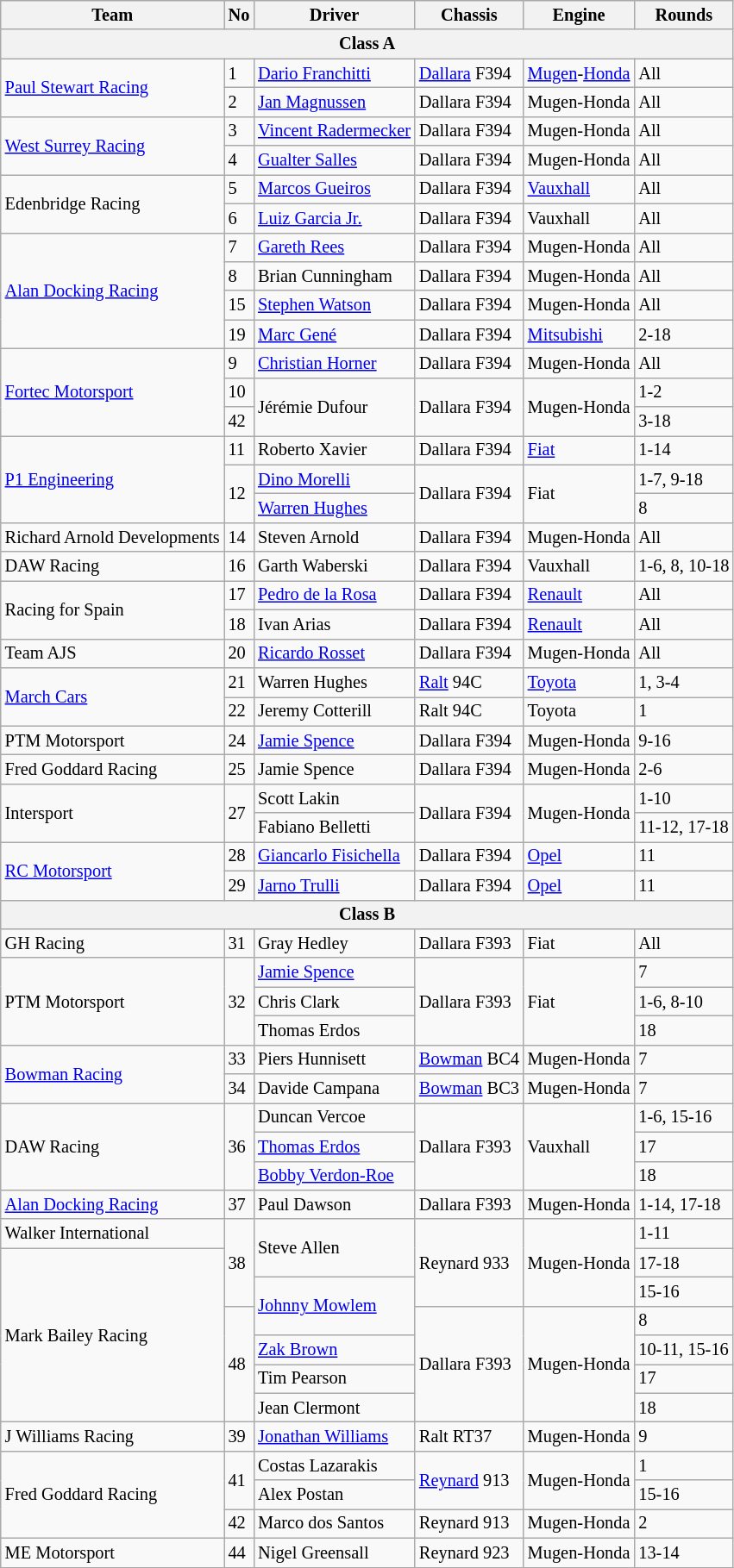<table class="wikitable" style="font-size: 85%;">
<tr>
<th>Team</th>
<th>No</th>
<th>Driver</th>
<th>Chassis</th>
<th>Engine</th>
<th>Rounds</th>
</tr>
<tr>
<th colspan=6>Class A</th>
</tr>
<tr>
<td rowspan=2> <a href='#'>Paul Stewart Racing</a></td>
<td>1</td>
<td> <a href='#'>Dario Franchitti</a></td>
<td><a href='#'>Dallara</a> F394</td>
<td><a href='#'>Mugen</a>-<a href='#'>Honda</a></td>
<td>All</td>
</tr>
<tr>
<td>2</td>
<td> <a href='#'>Jan Magnussen</a></td>
<td>Dallara F394</td>
<td>Mugen-Honda</td>
<td>All</td>
</tr>
<tr>
<td rowspan=2> <a href='#'>West Surrey Racing</a></td>
<td>3</td>
<td nowrap> <a href='#'>Vincent Radermecker</a></td>
<td>Dallara F394</td>
<td>Mugen-Honda</td>
<td>All</td>
</tr>
<tr>
<td>4</td>
<td> <a href='#'>Gualter Salles</a></td>
<td>Dallara F394</td>
<td>Mugen-Honda</td>
<td>All</td>
</tr>
<tr>
<td rowspan=2> Edenbridge Racing</td>
<td>5</td>
<td> <a href='#'>Marcos Gueiros</a></td>
<td>Dallara F394</td>
<td><a href='#'>Vauxhall</a></td>
<td>All</td>
</tr>
<tr>
<td>6</td>
<td> <a href='#'>Luiz Garcia Jr.</a></td>
<td>Dallara F394</td>
<td>Vauxhall</td>
<td>All</td>
</tr>
<tr>
<td rowspan=4> <a href='#'>Alan Docking Racing</a></td>
<td>7</td>
<td> <a href='#'>Gareth Rees</a></td>
<td>Dallara F394</td>
<td>Mugen-Honda</td>
<td>All</td>
</tr>
<tr>
<td>8</td>
<td> Brian Cunningham</td>
<td>Dallara F394</td>
<td>Mugen-Honda</td>
<td>All</td>
</tr>
<tr>
<td>15</td>
<td> <a href='#'>Stephen Watson</a></td>
<td>Dallara F394</td>
<td>Mugen-Honda</td>
<td>All</td>
</tr>
<tr>
<td>19</td>
<td> <a href='#'>Marc Gené</a></td>
<td>Dallara F394</td>
<td><a href='#'>Mitsubishi</a></td>
<td>2-18</td>
</tr>
<tr>
<td rowspan=3> <a href='#'>Fortec Motorsport</a></td>
<td>9</td>
<td> <a href='#'>Christian Horner</a></td>
<td>Dallara F394</td>
<td>Mugen-Honda</td>
<td>All</td>
</tr>
<tr>
<td>10</td>
<td rowspan=2> Jérémie Dufour</td>
<td rowspan=2>Dallara F394</td>
<td rowspan=2>Mugen-Honda</td>
<td>1-2</td>
</tr>
<tr>
<td>42</td>
<td>3-18</td>
</tr>
<tr>
<td rowspan=3> <a href='#'>P1 Engineering</a></td>
<td>11</td>
<td> Roberto Xavier</td>
<td>Dallara F394</td>
<td><a href='#'>Fiat</a></td>
<td>1-14</td>
</tr>
<tr>
<td rowspan=2>12</td>
<td> <a href='#'>Dino Morelli</a></td>
<td rowspan=2>Dallara F394</td>
<td rowspan=2>Fiat</td>
<td>1-7, 9-18</td>
</tr>
<tr>
<td> <a href='#'>Warren Hughes</a></td>
<td>8</td>
</tr>
<tr>
<td nowrap> Richard Arnold Developments</td>
<td>14</td>
<td> Steven Arnold</td>
<td>Dallara F394</td>
<td>Mugen-Honda</td>
<td>All</td>
</tr>
<tr>
<td> DAW Racing</td>
<td>16</td>
<td> Garth Waberski</td>
<td>Dallara F394</td>
<td>Vauxhall</td>
<td>1-6, 8, 10-18</td>
</tr>
<tr>
<td rowspan=2> Racing for Spain</td>
<td>17</td>
<td> <a href='#'>Pedro de la Rosa</a></td>
<td>Dallara F394</td>
<td><a href='#'>Renault</a></td>
<td>All</td>
</tr>
<tr>
<td>18</td>
<td> Ivan Arias</td>
<td>Dallara F394</td>
<td><a href='#'>Renault</a></td>
<td>All</td>
</tr>
<tr>
<td> Team AJS</td>
<td>20</td>
<td> <a href='#'>Ricardo Rosset</a></td>
<td>Dallara F394</td>
<td>Mugen-Honda</td>
<td>All</td>
</tr>
<tr>
<td rowspan=2> <a href='#'>March Cars</a></td>
<td>21</td>
<td> Warren Hughes</td>
<td><a href='#'>Ralt</a> 94C</td>
<td><a href='#'>Toyota</a></td>
<td>1, 3-4</td>
</tr>
<tr>
<td>22</td>
<td> Jeremy Cotterill</td>
<td>Ralt 94C</td>
<td>Toyota</td>
<td>1</td>
</tr>
<tr>
<td> PTM Motorsport</td>
<td>24</td>
<td> <a href='#'>Jamie Spence</a></td>
<td>Dallara F394</td>
<td>Mugen-Honda</td>
<td>9-16</td>
</tr>
<tr>
<td> Fred Goddard Racing</td>
<td>25</td>
<td> Jamie Spence</td>
<td>Dallara F394</td>
<td>Mugen-Honda</td>
<td>2-6</td>
</tr>
<tr>
<td rowspan=2> Intersport</td>
<td rowspan=2>27</td>
<td> Scott Lakin</td>
<td rowspan=2>Dallara F394</td>
<td rowspan=2>Mugen-Honda</td>
<td>1-10</td>
</tr>
<tr>
<td> Fabiano Belletti</td>
<td>11-12, 17-18</td>
</tr>
<tr>
<td rowspan=2> <a href='#'>RC Motorsport</a></td>
<td>28</td>
<td> <a href='#'>Giancarlo Fisichella</a></td>
<td>Dallara F394</td>
<td><a href='#'>Opel</a></td>
<td>11</td>
</tr>
<tr>
<td>29</td>
<td> <a href='#'>Jarno Trulli</a></td>
<td>Dallara F394</td>
<td><a href='#'>Opel</a></td>
<td>11</td>
</tr>
<tr>
<th colspan=6>Class B</th>
</tr>
<tr>
<td> GH Racing</td>
<td>31</td>
<td> Gray Hedley</td>
<td>Dallara F393</td>
<td>Fiat</td>
<td>All</td>
</tr>
<tr>
<td rowspan=3> PTM Motorsport</td>
<td rowspan=3>32</td>
<td> <a href='#'>Jamie Spence</a></td>
<td rowspan=3>Dallara F393</td>
<td rowspan=3>Fiat</td>
<td>7</td>
</tr>
<tr>
<td> Chris Clark</td>
<td>1-6, 8-10</td>
</tr>
<tr>
<td> Thomas Erdos</td>
<td>18</td>
</tr>
<tr>
<td rowspan=2> <a href='#'>Bowman Racing</a></td>
<td>33</td>
<td> Piers Hunnisett</td>
<td nowrap><a href='#'>Bowman</a> BC4</td>
<td>Mugen-Honda</td>
<td>7</td>
</tr>
<tr>
<td>34</td>
<td> Davide Campana</td>
<td><a href='#'>Bowman</a> BC3</td>
<td>Mugen-Honda</td>
<td>7</td>
</tr>
<tr>
<td rowspan=3> DAW Racing</td>
<td rowspan=3>36</td>
<td> Duncan Vercoe</td>
<td rowspan=3>Dallara F393</td>
<td rowspan=3>Vauxhall</td>
<td nowrap>1-6, 15-16</td>
</tr>
<tr>
<td> <a href='#'>Thomas Erdos</a></td>
<td>17</td>
</tr>
<tr>
<td> <a href='#'>Bobby Verdon-Roe</a></td>
<td>18</td>
</tr>
<tr>
<td> <a href='#'>Alan Docking Racing</a></td>
<td>37</td>
<td> Paul Dawson</td>
<td>Dallara F393</td>
<td>Mugen-Honda</td>
<td>1-14, 17-18</td>
</tr>
<tr>
<td> Walker International</td>
<td rowspan=3>38</td>
<td rowspan=2> Steve Allen</td>
<td rowspan=3>Reynard 933</td>
<td rowspan=3>Mugen-Honda</td>
<td>1-11</td>
</tr>
<tr>
<td rowspan=6> Mark Bailey Racing</td>
<td>17-18</td>
</tr>
<tr>
<td rowspan=2> <a href='#'>Johnny Mowlem</a></td>
<td>15-16</td>
</tr>
<tr>
<td rowspan=4>48</td>
<td rowspan=4>Dallara F393</td>
<td rowspan=4>Mugen-Honda</td>
<td>8</td>
</tr>
<tr>
<td> <a href='#'>Zak Brown</a></td>
<td nowrap>10-11, 15-16</td>
</tr>
<tr>
<td> Tim Pearson</td>
<td>17</td>
</tr>
<tr>
<td> Jean Clermont</td>
<td>18</td>
</tr>
<tr>
<td> J Williams Racing</td>
<td>39</td>
<td> <a href='#'>Jonathan Williams</a></td>
<td>Ralt RT37</td>
<td>Mugen-Honda</td>
<td>9</td>
</tr>
<tr>
<td rowspan=3> Fred Goddard Racing</td>
<td rowspan=2>41</td>
<td> Costas Lazarakis</td>
<td rowspan=2><a href='#'>Reynard</a> 913</td>
<td rowspan=2>Mugen-Honda</td>
<td>1</td>
</tr>
<tr>
<td> Alex Postan</td>
<td>15-16</td>
</tr>
<tr>
<td>42</td>
<td> Marco dos Santos</td>
<td>Reynard 913</td>
<td>Mugen-Honda</td>
<td>2</td>
</tr>
<tr>
<td> ME Motorsport</td>
<td>44</td>
<td> Nigel Greensall</td>
<td>Reynard 923</td>
<td>Mugen-Honda</td>
<td>13-14</td>
</tr>
<tr>
</tr>
</table>
